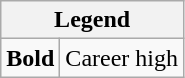<table class="wikitable mw-collapsible mw-collapsed">
<tr>
<th colspan="2">Legend</th>
</tr>
<tr>
<td><strong>Bold</strong></td>
<td>Career high</td>
</tr>
</table>
